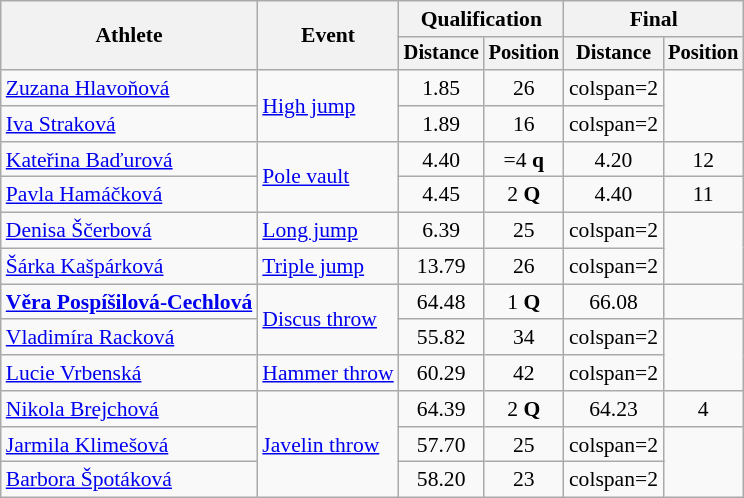<table class=wikitable style="font-size:90%">
<tr>
<th rowspan="2">Athlete</th>
<th rowspan="2">Event</th>
<th colspan="2">Qualification</th>
<th colspan="2">Final</th>
</tr>
<tr style="font-size:95%">
<th>Distance</th>
<th>Position</th>
<th>Distance</th>
<th>Position</th>
</tr>
<tr align=center>
<td align=left><a href='#'>Zuzana Hlavoňová</a></td>
<td rowspan=2 align=left><a href='#'>High jump</a></td>
<td>1.85</td>
<td>26</td>
<td>colspan=2 </td>
</tr>
<tr align=center>
<td align=left><a href='#'>Iva Straková</a></td>
<td>1.89</td>
<td>16</td>
<td>colspan=2 </td>
</tr>
<tr align=center>
<td align=left><a href='#'>Kateřina Baďurová</a></td>
<td rowspan=2 align=left><a href='#'>Pole vault</a></td>
<td>4.40</td>
<td>=4 <strong>q</strong></td>
<td>4.20</td>
<td>12</td>
</tr>
<tr align=center>
<td align=left><a href='#'>Pavla Hamáčková</a></td>
<td>4.45</td>
<td>2 <strong>Q</strong></td>
<td>4.40</td>
<td>11</td>
</tr>
<tr align=center>
<td align=left><a href='#'>Denisa Ščerbová</a></td>
<td align=left><a href='#'>Long jump</a></td>
<td>6.39</td>
<td>25</td>
<td>colspan=2 </td>
</tr>
<tr align=center>
<td align=left><a href='#'>Šárka Kašpárková</a></td>
<td align=left><a href='#'>Triple jump</a></td>
<td>13.79</td>
<td>26</td>
<td>colspan=2 </td>
</tr>
<tr align=center>
<td align=left><strong><a href='#'>Věra Pospíšilová-Cechlová</a></strong></td>
<td align=left rowspan=2><a href='#'>Discus throw</a></td>
<td>64.48</td>
<td>1 <strong>Q</strong></td>
<td>66.08</td>
<td></td>
</tr>
<tr align=center>
<td align=left><a href='#'>Vladimíra Racková</a></td>
<td>55.82</td>
<td>34</td>
<td>colspan=2 </td>
</tr>
<tr align=center>
<td align=left><a href='#'>Lucie Vrbenská</a></td>
<td align=left><a href='#'>Hammer throw</a></td>
<td>60.29</td>
<td>42</td>
<td>colspan=2 </td>
</tr>
<tr align=center>
<td align=left><a href='#'>Nikola Brejchová</a></td>
<td rowspan=3 align=left><a href='#'>Javelin throw</a></td>
<td>64.39</td>
<td>2 <strong>Q</strong></td>
<td>64.23</td>
<td>4</td>
</tr>
<tr align=center>
<td align=left><a href='#'>Jarmila Klimešová</a></td>
<td>57.70</td>
<td>25</td>
<td>colspan=2 </td>
</tr>
<tr align=center>
<td align=left><a href='#'>Barbora Špotáková</a></td>
<td>58.20</td>
<td>23</td>
<td>colspan=2 </td>
</tr>
</table>
